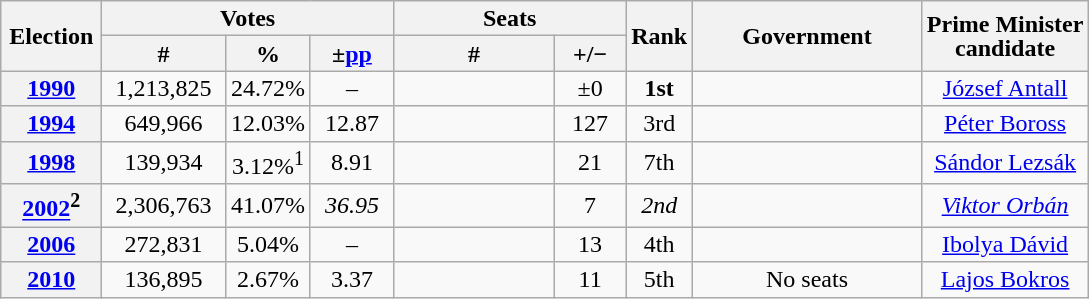<table class="wikitable" style="text-align:center; line-height:16px">
<tr>
<th rowspan="2" style="width:60px;">Election</th>
<th colspan="3">Votes</th>
<th colspan="2">Seats</th>
<th rowspan="2" style="width:30px;">Rank</th>
<th rowspan="2" style="width:145px;">Government</th>
<th rowspan="2">Prime Minister<br>candidate</th>
</tr>
<tr>
<th style="width:75px;">#</th>
<th style="width:45px;">%</th>
<th style="width:48px;">±<a href='#'>pp</a></th>
<th style="width:100px;">#</th>
<th style="width:40px;">+/−</th>
</tr>
<tr>
<th><a href='#'>1990</a></th>
<td>1,213,825</td>
<td>24.72%</td>
<td>–</td>
<td></td>
<td>±0</td>
<td><strong>1st</strong></td>
<td></td>
<td><a href='#'>József Antall</a></td>
</tr>
<tr>
<th><a href='#'>1994</a></th>
<td>649,966</td>
<td>12.03%</td>
<td>12.87</td>
<td></td>
<td> 127</td>
<td>3rd</td>
<td></td>
<td><a href='#'>Péter Boross</a></td>
</tr>
<tr>
<th><a href='#'>1998</a></th>
<td>139,934</td>
<td>3.12%<sup>1</sup></td>
<td>8.91</td>
<td></td>
<td> 21</td>
<td>7th</td>
<td></td>
<td><a href='#'>Sándor Lezsák</a></td>
</tr>
<tr>
<th><a href='#'>2002</a><sup>2</sup></th>
<td>2,306,763</td>
<td>41.07%</td>
<td><em>36.95</em></td>
<td></td>
<td> 7</td>
<td><em>2nd</em></td>
<td></td>
<td><em><a href='#'>Viktor Orbán</a></em> </td>
</tr>
<tr>
<th><a href='#'>2006</a></th>
<td>272,831</td>
<td>5.04%</td>
<td>–</td>
<td></td>
<td> 13</td>
<td>4th</td>
<td></td>
<td><a href='#'>Ibolya Dávid</a></td>
</tr>
<tr>
<th><a href='#'>2010</a></th>
<td>136,895</td>
<td>2.67%</td>
<td>3.37</td>
<td></td>
<td> 11</td>
<td>5th</td>
<td>No seats</td>
<td><a href='#'>Lajos Bokros</a></td>
</tr>
</table>
